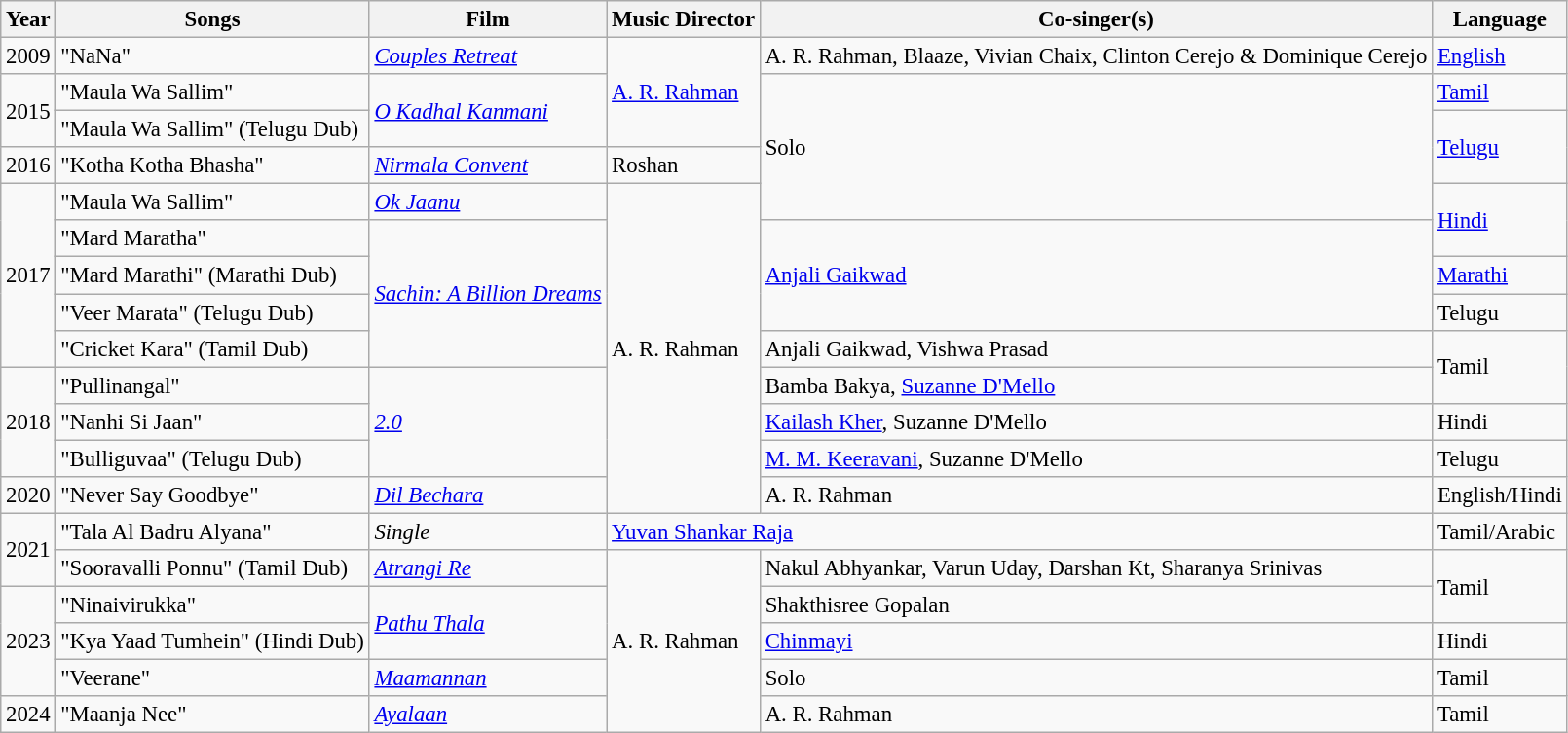<table class="wikitable" style="font-size:95%;">
<tr>
<th>Year</th>
<th>Songs</th>
<th>Film</th>
<th>Music Director</th>
<th>Co-singer(s)</th>
<th>Language</th>
</tr>
<tr>
<td>2009</td>
<td>"NaNa"</td>
<td><em><a href='#'>Couples Retreat</a></em></td>
<td rowspan=3><a href='#'>A. R. Rahman</a></td>
<td>A. R. Rahman, Blaaze, Vivian Chaix, Clinton Cerejo & Dominique Cerejo</td>
<td><a href='#'>English</a></td>
</tr>
<tr>
<td rowspan="2">2015</td>
<td>"Maula Wa Sallim"</td>
<td rowspan=2><em><a href='#'>O Kadhal Kanmani</a></em></td>
<td rowspan=4>Solo</td>
<td><a href='#'>Tamil</a></td>
</tr>
<tr>
<td>"Maula Wa Sallim" (Telugu Dub)</td>
<td rowspan=2><a href='#'>Telugu</a></td>
</tr>
<tr>
<td>2016</td>
<td>"Kotha Kotha Bhasha"</td>
<td><em><a href='#'>Nirmala Convent</a></em></td>
<td>Roshan</td>
</tr>
<tr>
<td rowspan="5">2017</td>
<td>"Maula Wa Sallim"</td>
<td><em><a href='#'>Ok Jaanu</a></em></td>
<td rowspan=9>A. R. Rahman</td>
<td rowspan=2><a href='#'>Hindi</a></td>
</tr>
<tr>
<td>"Mard Maratha"</td>
<td rowspan="4"><em><a href='#'>Sachin: A Billion Dreams</a></em></td>
<td rowspan=3><a href='#'>Anjali Gaikwad</a></td>
</tr>
<tr>
<td>"Mard Marathi" (Marathi Dub)</td>
<td><a href='#'>Marathi</a></td>
</tr>
<tr>
<td>"Veer Marata" (Telugu Dub)</td>
<td>Telugu</td>
</tr>
<tr>
<td>"Cricket Kara" (Tamil Dub)</td>
<td>Anjali Gaikwad, Vishwa Prasad</td>
<td rowspan=2>Tamil</td>
</tr>
<tr>
<td rowspan="3">2018</td>
<td>"Pullinangal"</td>
<td rowspan="3"><em><a href='#'>2.0</a></em></td>
<td>Bamba Bakya, <a href='#'>Suzanne D'Mello</a></td>
</tr>
<tr>
<td>"Nanhi Si Jaan"</td>
<td><a href='#'>Kailash Kher</a>, Suzanne D'Mello</td>
<td>Hindi</td>
</tr>
<tr>
<td>"Bulliguvaa" (Telugu Dub)</td>
<td><a href='#'>M. M. Keeravani</a>, Suzanne D'Mello</td>
<td>Telugu</td>
</tr>
<tr>
<td>2020</td>
<td>"Never Say Goodbye"</td>
<td><em><a href='#'>Dil Bechara</a></em></td>
<td>A. R. Rahman</td>
<td>English/Hindi</td>
</tr>
<tr>
<td rowspan="2">2021</td>
<td>"Tala Al Badru Alyana"</td>
<td><em>Single</em></td>
<td colspan=2><a href='#'>Yuvan Shankar Raja</a></td>
<td>Tamil/Arabic</td>
</tr>
<tr>
<td>"Sooravalli Ponnu" (Tamil Dub)</td>
<td><em><a href='#'>Atrangi Re</a></em></td>
<td rowspan=5>A. R. Rahman</td>
<td>Nakul Abhyankar, Varun Uday, Darshan Kt, Sharanya Srinivas</td>
<td rowspan=2>Tamil</td>
</tr>
<tr>
<td rowspan="3">2023</td>
<td>"Ninaivirukka"</td>
<td rowspan=2><em><a href='#'>Pathu Thala</a></em></td>
<td>Shakthisree Gopalan</td>
</tr>
<tr>
<td>"Kya Yaad Tumhein" (Hindi Dub)</td>
<td><a href='#'>Chinmayi</a></td>
<td>Hindi</td>
</tr>
<tr>
<td>"Veerane"</td>
<td><em><a href='#'>Maamannan</a></em></td>
<td>Solo</td>
<td>Tamil</td>
</tr>
<tr>
<td>2024</td>
<td>"Maanja Nee"</td>
<td><em><a href='#'>Ayalaan</a></em></td>
<td>A. R. Rahman</td>
<td>Tamil</td>
</tr>
</table>
